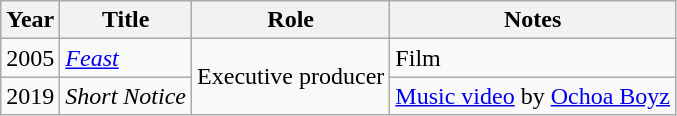<table class="wikitable">
<tr>
<th>Year</th>
<th>Title</th>
<th>Role</th>
<th>Notes</th>
</tr>
<tr>
<td>2005</td>
<td><em><a href='#'>Feast</a></em></td>
<td rowspan="2">Executive producer</td>
<td>Film</td>
</tr>
<tr>
<td>2019</td>
<td><em>Short Notice</em></td>
<td><a href='#'>Music video</a> by <a href='#'>Ochoa Boyz</a></td>
</tr>
</table>
